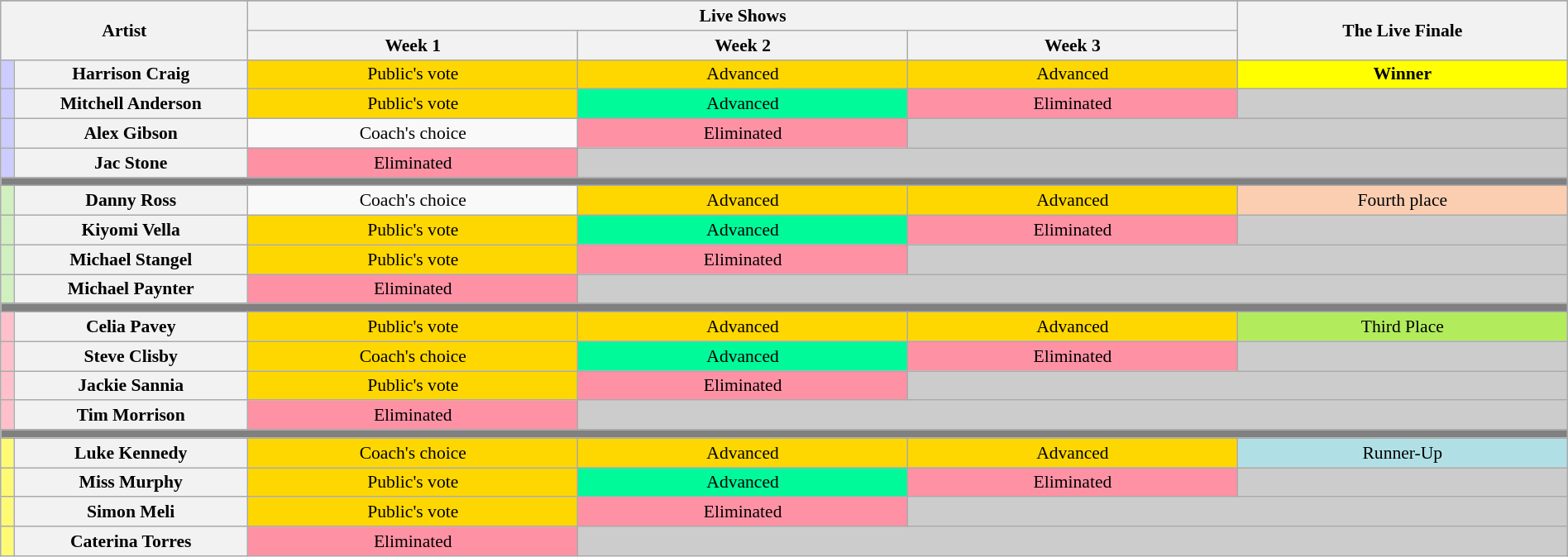<table class="wikitable"  style="font-size:90%; text-align:center; width:100%;">
<tr>
</tr>
<tr>
<th rowspan=2 colspan=2 width="15%">Artist</th>
<th colspan=3 width="60%">Live Shows</th>
<th rowspan=2 width="20%">The Live Finale</th>
</tr>
<tr>
<th width="20%">Week 1</th>
<th width="20%">Week 2</th>
<th width="20%">Week 3</th>
</tr>
<tr>
<th style="background:#ccf;"></th>
<th>Harrison Craig</th>
<td style="background:gold;">Public's vote </td>
<td style="background:gold;">Advanced  </td>
<td style="background:gold;">Advanced  </td>
<td style="background:yellow;"><strong>Winner</strong> </td>
</tr>
<tr>
<th style="background:#ccf;"></th>
<th>Mitchell Anderson</th>
<td style="background:gold;">Public's vote </td>
<td style="background:#00FA9A;">Advanced  </td>
<td style="background:#FF91A4;">Eliminated </td>
<td colspan=1 style="background:#ccc;"></td>
</tr>
<tr>
<th style="background:#ccf;"></th>
<th>Alex Gibson</th>
<td>Coach's choice</td>
<td style="background:#FF91A4;">Eliminated</td>
<td colspan=2 style="background:#ccc;"></td>
</tr>
<tr>
<th style="background:#ccf;"></th>
<th>Jac Stone</th>
<td style="background:#FF91A4;">Eliminated </td>
<td colspan=3 style="background:#ccc;"></td>
</tr>
<tr>
<th colspan=6 style="background:grey;"></th>
</tr>
<tr>
<th style="background:#d0f0c0;"></th>
<th>Danny Ross</th>
<td>Coach's choice</td>
<td style="background:gold;">Advanced  </td>
<td style="background:gold;">Advanced  </td>
<td style="background:#FBCEB1;">Fourth place </td>
</tr>
<tr>
<th style="background:#d0f0c0;"></th>
<th>Kiyomi Vella</th>
<td style="background:gold;">Public's vote </td>
<td style="background:#00FA9A;">Advanced  </td>
<td style="background:#FF91A4;">Eliminated </td>
<td colspan=1 style="background:#ccc;"></td>
</tr>
<tr>
<th style="background:#d0f0c0;"></th>
<th>Michael Stangel</th>
<td style="background:gold;">Public's vote </td>
<td style="background:#FF91A4;">Eliminated </td>
<td colspan=2 style="background:#ccc;"></td>
</tr>
<tr>
<th style="background:#d0f0c0;"></th>
<th>Michael Paynter</th>
<td style="background:#FF91A4;">Eliminated </td>
<td colspan=3 style="background:#ccc;"></td>
</tr>
<tr>
<th colspan=6 style="background:grey;"></th>
</tr>
<tr>
<th style="background:pink;"></th>
<th>Celia Pavey</th>
<td style="background:gold;">Public's vote </td>
<td style="background:gold;">Advanced  </td>
<td style="background:gold;">Advanced  </td>
<td style="background:#B2EC5D;">Third Place </td>
</tr>
<tr>
<th style="background:pink;"></th>
<th>Steve Clisby</th>
<td style="background:gold;">Coach's choice </td>
<td style="background:#00FA9A;">Advanced  </td>
<td style="background:#FF91A4;">Eliminated </td>
<td colspan=1 style="background:#ccc;"></td>
</tr>
<tr>
<th style="background:pink;"></th>
<th>Jackie Sannia</th>
<td style="background:gold;">Public's vote </td>
<td style="background:#FF91A4;">Eliminated </td>
<td colspan=2 style="background:#ccc;"></td>
</tr>
<tr>
<th style="background:pink;"></th>
<th>Tim Morrison</th>
<td style="background:#FF91A4;">Eliminated</td>
<td colspan=3 style="background:#ccc;"></td>
</tr>
<tr>
<th colspan=6 style="background:grey;"></th>
</tr>
<tr>
<th style="background:#fffa73;"></th>
<th>Luke Kennedy</th>
<td style="background:gold;">Coach's choice </td>
<td style="background:gold;">Advanced  </td>
<td style="background:gold;">Advanced  </td>
<td style="background:#B0E0E6;">Runner-Up </td>
</tr>
<tr>
<th style="background:#fffa73;"></th>
<th>Miss Murphy</th>
<td style="background:gold;">Public's vote </td>
<td style="background:#00FA9A;">Advanced  </td>
<td style="background:#FF91A4;">Eliminated </td>
<td colspan=1 style="background:#ccc;"></td>
</tr>
<tr>
<th style="background:#fffa73;"></th>
<th>Simon Meli</th>
<td style="background:gold;">Public's vote </td>
<td style="background:#FF91A4;">Eliminated</td>
<td colspan=2 style="background:#ccc;"></td>
</tr>
<tr>
<th style="background:#fffa73;"></th>
<th>Caterina Torres</th>
<td style="background:#FF91A4;">Eliminated</td>
<td colspan=3 style="background:#ccc;"></td>
</tr>
</table>
